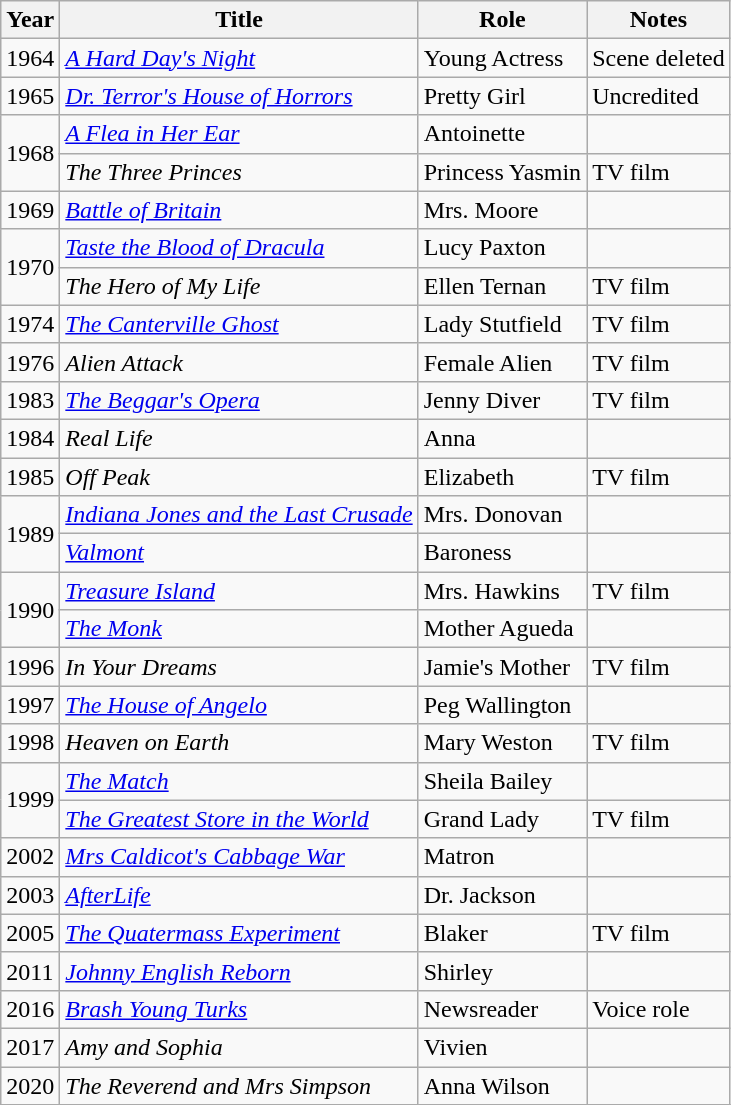<table class="wikitable">
<tr>
<th>Year</th>
<th>Title</th>
<th>Role</th>
<th>Notes</th>
</tr>
<tr>
<td>1964</td>
<td><em><a href='#'>A Hard Day's Night</a></em></td>
<td>Young Actress</td>
<td>Scene deleted</td>
</tr>
<tr>
<td>1965</td>
<td><em><a href='#'>Dr. Terror's House of Horrors</a></em></td>
<td>Pretty Girl</td>
<td>Uncredited</td>
</tr>
<tr>
<td rowspan="2">1968</td>
<td><em><a href='#'>A Flea in Her Ear</a></em></td>
<td>Antoinette</td>
<td></td>
</tr>
<tr>
<td><em>The Three Princes</em></td>
<td>Princess Yasmin</td>
<td>TV film</td>
</tr>
<tr>
<td>1969</td>
<td><em><a href='#'>Battle of Britain</a></em></td>
<td>Mrs. Moore</td>
<td></td>
</tr>
<tr>
<td rowspan="2">1970</td>
<td><em><a href='#'>Taste the Blood of Dracula</a></em></td>
<td>Lucy Paxton</td>
<td></td>
</tr>
<tr>
<td><em>The Hero of My Life</em></td>
<td>Ellen Ternan</td>
<td>TV film</td>
</tr>
<tr>
<td>1974</td>
<td><em><a href='#'>The Canterville Ghost</a></em></td>
<td>Lady Stutfield</td>
<td>TV film</td>
</tr>
<tr>
<td>1976</td>
<td><em>Alien Attack</em></td>
<td>Female Alien</td>
<td>TV film</td>
</tr>
<tr>
<td>1983</td>
<td><em><a href='#'>The Beggar's Opera</a></em></td>
<td>Jenny Diver</td>
<td>TV film</td>
</tr>
<tr>
<td>1984</td>
<td><em>Real Life</em></td>
<td>Anna</td>
<td></td>
</tr>
<tr>
<td>1985</td>
<td><em>Off Peak</em></td>
<td>Elizabeth</td>
<td>TV film</td>
</tr>
<tr>
<td rowspan="2">1989</td>
<td><em><a href='#'>Indiana Jones and the Last Crusade</a></em></td>
<td>Mrs. Donovan</td>
<td></td>
</tr>
<tr>
<td><em><a href='#'>Valmont</a></em></td>
<td>Baroness</td>
<td></td>
</tr>
<tr>
<td rowspan="2">1990</td>
<td><em><a href='#'>Treasure Island</a></em></td>
<td>Mrs. Hawkins</td>
<td>TV film</td>
</tr>
<tr>
<td><em><a href='#'>The Monk</a></em></td>
<td>Mother Agueda</td>
<td></td>
</tr>
<tr>
<td>1996</td>
<td><em>In Your Dreams</em></td>
<td>Jamie's Mother</td>
<td>TV film</td>
</tr>
<tr>
<td>1997</td>
<td><em><a href='#'>The House of Angelo</a></em></td>
<td>Peg Wallington</td>
<td></td>
</tr>
<tr>
<td>1998</td>
<td><em>Heaven on Earth</em></td>
<td>Mary Weston</td>
<td>TV film</td>
</tr>
<tr>
<td rowspan="2">1999</td>
<td><em><a href='#'>The Match</a></em></td>
<td>Sheila Bailey</td>
<td></td>
</tr>
<tr>
<td><em><a href='#'>The Greatest Store in the World</a></em></td>
<td>Grand Lady</td>
<td>TV film</td>
</tr>
<tr>
<td>2002</td>
<td><em><a href='#'>Mrs Caldicot's Cabbage War</a></em></td>
<td>Matron</td>
<td></td>
</tr>
<tr>
<td>2003</td>
<td><em><a href='#'>AfterLife</a></em></td>
<td>Dr. Jackson</td>
<td></td>
</tr>
<tr>
<td>2005</td>
<td><em><a href='#'>The Quatermass Experiment</a></em></td>
<td>Blaker</td>
<td>TV film</td>
</tr>
<tr>
<td>2011</td>
<td><em><a href='#'>Johnny English Reborn</a></em></td>
<td>Shirley</td>
<td></td>
</tr>
<tr>
<td>2016</td>
<td><em><a href='#'>Brash Young Turks</a></em></td>
<td>Newsreader</td>
<td>Voice role</td>
</tr>
<tr>
<td>2017</td>
<td><em>Amy and Sophia</em></td>
<td>Vivien</td>
<td></td>
</tr>
<tr>
<td>2020</td>
<td><em>The Reverend and Mrs Simpson</em></td>
<td>Anna Wilson</td>
<td></td>
</tr>
<tr>
</tr>
</table>
